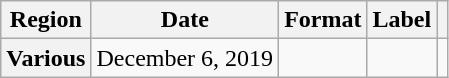<table class="wikitable plainrowheaders">
<tr>
<th scope="col">Region</th>
<th scope="col">Date</th>
<th scope="col">Format</th>
<th scope="col">Label</th>
<th scope="col"></th>
</tr>
<tr>
<th scope="row">Various</th>
<td>December 6, 2019</td>
<td></td>
<td></td>
<td></td>
</tr>
</table>
